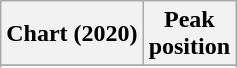<table class="wikitable plainrowheaders">
<tr>
<th>Chart (2020)</th>
<th>Peak<br>position</th>
</tr>
<tr>
</tr>
<tr>
</tr>
<tr>
</tr>
</table>
